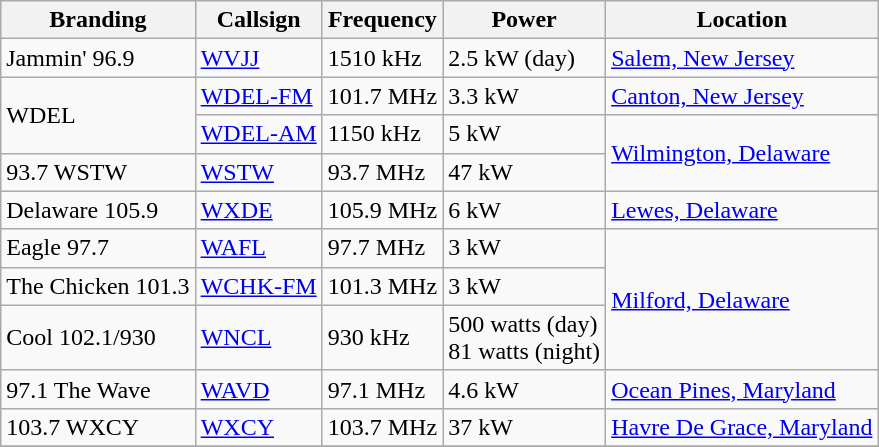<table class="wikitable">
<tr>
<th>Branding</th>
<th>Callsign</th>
<th>Frequency</th>
<th>Power</th>
<th>Location</th>
</tr>
<tr>
<td>Jammin' 96.9</td>
<td><a href='#'>WVJJ</a></td>
<td>1510 kHz</td>
<td>2.5 kW (day)</td>
<td><a href='#'>Salem, New Jersey</a></td>
</tr>
<tr>
<td rowspan="2">WDEL</td>
<td><a href='#'>WDEL-FM</a></td>
<td>101.7 MHz</td>
<td>3.3 kW</td>
<td><a href='#'>Canton, New Jersey</a></td>
</tr>
<tr>
<td><a href='#'>WDEL-AM</a></td>
<td>1150 kHz</td>
<td>5 kW</td>
<td rowspan="2"><a href='#'>Wilmington, Delaware</a></td>
</tr>
<tr>
<td>93.7 WSTW</td>
<td><a href='#'>WSTW</a></td>
<td>93.7 MHz</td>
<td>47 kW</td>
</tr>
<tr>
<td>Delaware 105.9</td>
<td><a href='#'>WXDE</a></td>
<td>105.9 MHz</td>
<td>6 kW</td>
<td><a href='#'>Lewes, Delaware</a></td>
</tr>
<tr>
<td>Eagle 97.7</td>
<td><a href='#'>WAFL</a></td>
<td>97.7 MHz</td>
<td>3 kW</td>
<td rowspan="3"><a href='#'>Milford, Delaware</a></td>
</tr>
<tr>
<td>The Chicken 101.3</td>
<td><a href='#'>WCHK-FM</a></td>
<td>101.3 MHz</td>
<td>3 kW</td>
</tr>
<tr>
<td>Cool 102.1/930</td>
<td><a href='#'>WNCL</a></td>
<td>930 kHz</td>
<td>500 watts (day)<br>81 watts (night)</td>
</tr>
<tr>
<td>97.1 The Wave</td>
<td><a href='#'>WAVD</a></td>
<td>97.1 MHz</td>
<td>4.6 kW</td>
<td><a href='#'>Ocean Pines, Maryland</a></td>
</tr>
<tr>
<td>103.7 WXCY</td>
<td><a href='#'>WXCY</a></td>
<td>103.7 MHz</td>
<td>37 kW</td>
<td><a href='#'>Havre De Grace, Maryland</a></td>
</tr>
<tr>
</tr>
</table>
